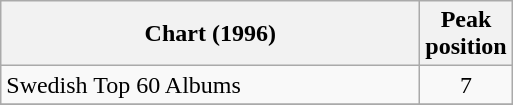<table class="wikitable sortable" border="1">
<tr>
<th scope="col" style="width:17em;">Chart (1996)</th>
<th scope="col">Peak<br>position</th>
</tr>
<tr>
<td>Swedish Top 60 Albums</td>
<td style="text-align:center;">7</td>
</tr>
<tr>
</tr>
</table>
